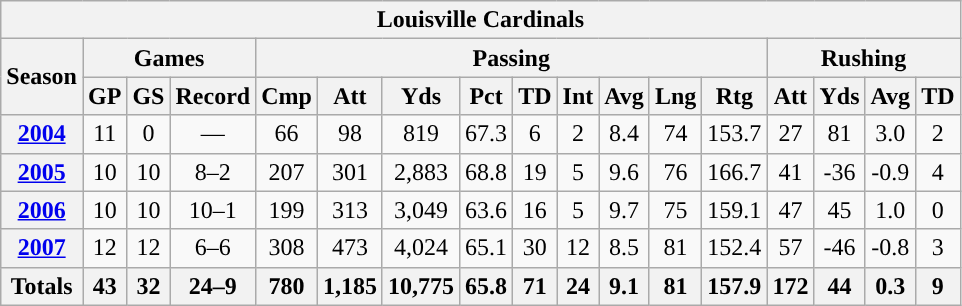<table class=wikitable style="text-align:center;">
<tr>
<th colspan="17">Louisville Cardinals</th>
</tr>
<tr>
<th rowspan="2">Season</th>
<th colspan="3">Games</th>
<th colspan="9">Passing</th>
<th colspan="4">Rushing</th>
</tr>
<tr>
<th>GP</th>
<th>GS</th>
<th>Record</th>
<th>Cmp</th>
<th>Att</th>
<th>Yds</th>
<th>Pct</th>
<th>TD</th>
<th>Int</th>
<th>Avg</th>
<th>Lng</th>
<th>Rtg</th>
<th>Att</th>
<th>Yds</th>
<th>Avg</th>
<th>TD</th>
</tr>
<tr>
<th><a href='#'>2004</a></th>
<td>11</td>
<td>0</td>
<td>—</td>
<td>66</td>
<td>98</td>
<td>819</td>
<td>67.3</td>
<td>6</td>
<td>2</td>
<td>8.4</td>
<td>74</td>
<td>153.7</td>
<td>27</td>
<td>81</td>
<td>3.0</td>
<td>2</td>
</tr>
<tr>
<th><a href='#'>2005</a></th>
<td>10</td>
<td>10</td>
<td>8–2</td>
<td>207</td>
<td>301</td>
<td>2,883</td>
<td>68.8</td>
<td>19</td>
<td>5</td>
<td>9.6</td>
<td>76</td>
<td>166.7</td>
<td>41</td>
<td>-36</td>
<td>-0.9</td>
<td>4</td>
</tr>
<tr>
<th><a href='#'>2006</a></th>
<td>10</td>
<td>10</td>
<td>10–1</td>
<td>199</td>
<td>313</td>
<td>3,049</td>
<td>63.6</td>
<td>16</td>
<td>5</td>
<td>9.7</td>
<td>75</td>
<td>159.1</td>
<td>47</td>
<td>45</td>
<td>1.0</td>
<td>0</td>
</tr>
<tr>
<th><a href='#'>2007</a></th>
<td>12</td>
<td>12</td>
<td>6–6</td>
<td>308</td>
<td>473</td>
<td>4,024</td>
<td>65.1</td>
<td>30</td>
<td>12</td>
<td>8.5</td>
<td>81</td>
<td>152.4</td>
<td>57</td>
<td>-46</td>
<td>-0.8</td>
<td>3</td>
</tr>
<tr>
<th>Totals</th>
<th>43</th>
<th>32</th>
<th>24–9</th>
<th>780</th>
<th>1,185</th>
<th>10,775</th>
<th>65.8</th>
<th>71</th>
<th>24</th>
<th>9.1</th>
<th>81</th>
<th>157.9</th>
<th>172</th>
<th>44</th>
<th>0.3</th>
<th>9</th>
</tr>
</table>
